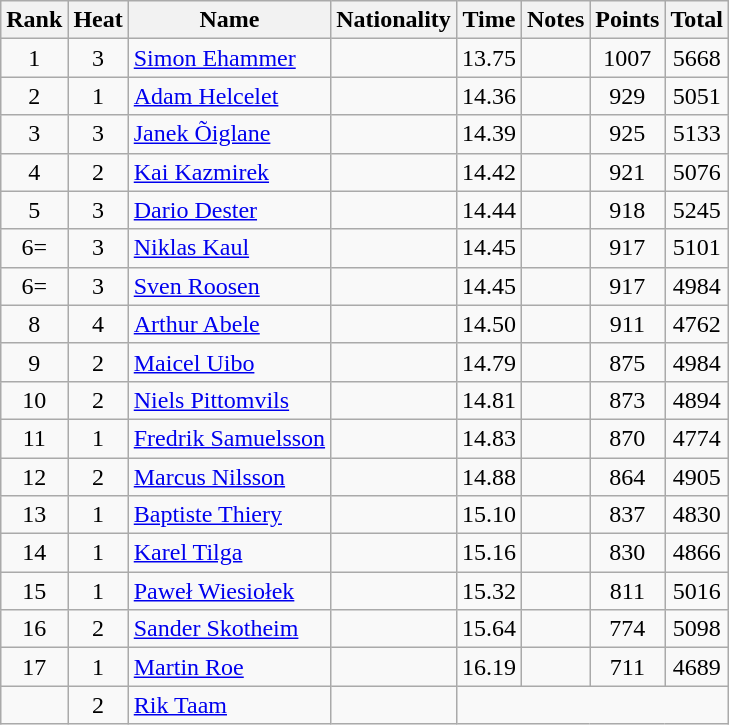<table class="wikitable sortable" style="text-align:center">
<tr>
<th>Rank</th>
<th>Heat</th>
<th>Name</th>
<th>Nationality</th>
<th>Time</th>
<th>Notes</th>
<th>Points</th>
<th>Total</th>
</tr>
<tr>
<td>1</td>
<td>3</td>
<td align=left><a href='#'>Simon Ehammer</a></td>
<td align=left></td>
<td>13.75</td>
<td></td>
<td>1007</td>
<td>5668</td>
</tr>
<tr>
<td>2</td>
<td>1</td>
<td align=left><a href='#'>Adam Helcelet</a></td>
<td align=left></td>
<td>14.36</td>
<td></td>
<td>929</td>
<td>5051</td>
</tr>
<tr>
<td>3</td>
<td>3</td>
<td align=left><a href='#'>Janek Õiglane</a></td>
<td align=left></td>
<td>14.39</td>
<td></td>
<td>925</td>
<td>5133</td>
</tr>
<tr>
<td>4</td>
<td>2</td>
<td align=left><a href='#'>Kai Kazmirek</a></td>
<td align=left></td>
<td>14.42</td>
<td></td>
<td>921</td>
<td>5076</td>
</tr>
<tr>
<td>5</td>
<td>3</td>
<td align=left><a href='#'>Dario Dester</a></td>
<td align=left></td>
<td>14.44</td>
<td></td>
<td>918</td>
<td>5245</td>
</tr>
<tr>
<td>6=</td>
<td>3</td>
<td align=left><a href='#'>Niklas Kaul</a></td>
<td align=left></td>
<td>14.45</td>
<td></td>
<td>917</td>
<td>5101</td>
</tr>
<tr>
<td>6=</td>
<td>3</td>
<td align=left><a href='#'>Sven Roosen</a></td>
<td align=left></td>
<td>14.45</td>
<td></td>
<td>917</td>
<td>4984</td>
</tr>
<tr>
<td>8</td>
<td>4</td>
<td align=left><a href='#'>Arthur Abele</a></td>
<td align=left></td>
<td>14.50</td>
<td></td>
<td>911</td>
<td>4762</td>
</tr>
<tr>
<td>9</td>
<td>2</td>
<td align=left><a href='#'>Maicel Uibo</a></td>
<td align=left></td>
<td>14.79</td>
<td></td>
<td>875</td>
<td>4984</td>
</tr>
<tr>
<td>10</td>
<td>2</td>
<td align=left><a href='#'>Niels Pittomvils</a></td>
<td align=left></td>
<td>14.81</td>
<td></td>
<td>873</td>
<td>4894</td>
</tr>
<tr>
<td>11</td>
<td>1</td>
<td align=left><a href='#'>Fredrik Samuelsson</a></td>
<td align=left></td>
<td>14.83</td>
<td></td>
<td>870</td>
<td>4774</td>
</tr>
<tr>
<td>12</td>
<td>2</td>
<td align=left><a href='#'>Marcus Nilsson</a></td>
<td align=left></td>
<td>14.88</td>
<td></td>
<td>864</td>
<td>4905</td>
</tr>
<tr>
<td>13</td>
<td>1</td>
<td align=left><a href='#'>Baptiste Thiery</a></td>
<td align=left></td>
<td>15.10</td>
<td></td>
<td>837</td>
<td>4830</td>
</tr>
<tr>
<td>14</td>
<td>1</td>
<td align=left><a href='#'>Karel Tilga</a></td>
<td align=left></td>
<td>15.16</td>
<td></td>
<td>830</td>
<td>4866</td>
</tr>
<tr>
<td>15</td>
<td>1</td>
<td align=left><a href='#'>Paweł Wiesiołek</a></td>
<td align=left></td>
<td>15.32</td>
<td></td>
<td>811</td>
<td>5016</td>
</tr>
<tr>
<td>16</td>
<td>2</td>
<td align=left><a href='#'>Sander Skotheim</a></td>
<td align=left></td>
<td>15.64</td>
<td></td>
<td>774</td>
<td>5098</td>
</tr>
<tr>
<td>17</td>
<td>1</td>
<td align=left><a href='#'>Martin Roe</a></td>
<td align=left></td>
<td>16.19</td>
<td></td>
<td>711</td>
<td>4689</td>
</tr>
<tr>
<td></td>
<td>2</td>
<td align=left><a href='#'>Rik Taam</a></td>
<td align=left></td>
<td colspan=4></td>
</tr>
</table>
